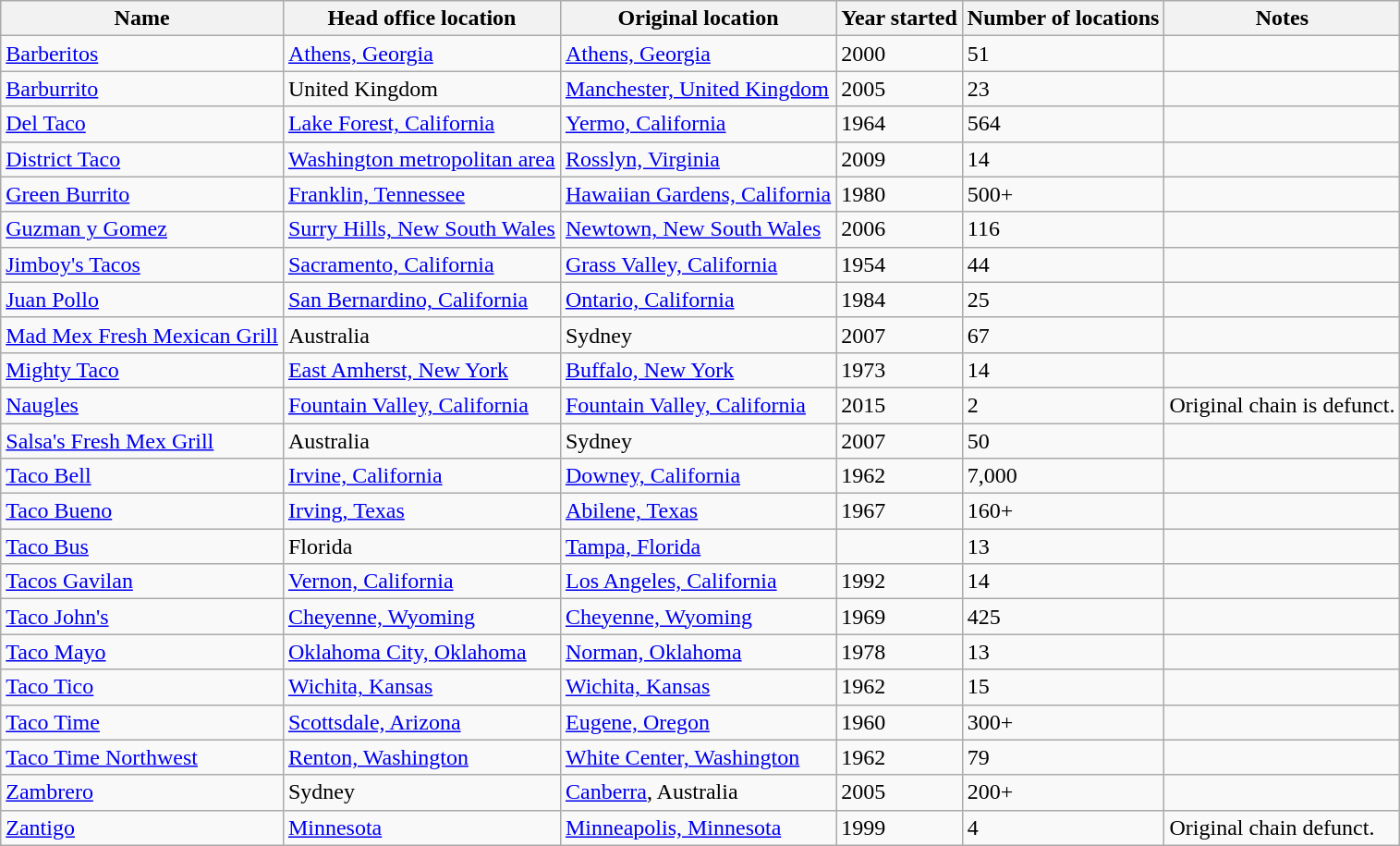<table class="wikitable sortable">
<tr>
<th>Name</th>
<th>Head office location</th>
<th>Original location</th>
<th>Year started</th>
<th data-sort-type="number">Number of locations</th>
<th class="unsortable">Notes</th>
</tr>
<tr>
<td><a href='#'>Barberitos</a></td>
<td><a href='#'>Athens, Georgia</a></td>
<td><a href='#'>Athens, Georgia</a></td>
<td>2000</td>
<td>51</td>
<td></td>
</tr>
<tr>
<td><a href='#'>Barburrito</a></td>
<td>United Kingdom</td>
<td><a href='#'>Manchester, United Kingdom</a></td>
<td>2005</td>
<td>23</td>
<td></td>
</tr>
<tr>
<td><a href='#'>Del Taco</a></td>
<td><a href='#'>Lake Forest, California</a></td>
<td><a href='#'>Yermo, California</a></td>
<td>1964</td>
<td>564</td>
<td></td>
</tr>
<tr>
<td><a href='#'>District Taco</a></td>
<td><a href='#'>Washington metropolitan area</a></td>
<td><a href='#'>Rosslyn, Virginia</a></td>
<td>2009</td>
<td>14</td>
<td></td>
</tr>
<tr>
<td><a href='#'>Green Burrito</a></td>
<td><a href='#'>Franklin, Tennessee</a></td>
<td><a href='#'>Hawaiian Gardens, California</a></td>
<td>1980</td>
<td>500+</td>
<td></td>
</tr>
<tr>
<td><a href='#'>Guzman y Gomez</a></td>
<td><a href='#'>Surry Hills, New South Wales</a></td>
<td><a href='#'>Newtown, New South Wales</a></td>
<td>2006</td>
<td>116</td>
<td></td>
</tr>
<tr>
<td><a href='#'>Jimboy's Tacos</a></td>
<td><a href='#'>Sacramento, California</a></td>
<td><a href='#'>Grass Valley, California</a></td>
<td>1954</td>
<td>44</td>
<td></td>
</tr>
<tr>
<td><a href='#'>Juan Pollo</a></td>
<td><a href='#'>San Bernardino, California</a></td>
<td><a href='#'>Ontario, California</a></td>
<td>1984</td>
<td>25</td>
<td></td>
</tr>
<tr>
<td><a href='#'>Mad Mex Fresh Mexican Grill</a></td>
<td>Australia</td>
<td>Sydney</td>
<td>2007</td>
<td>67</td>
<td></td>
</tr>
<tr>
<td><a href='#'>Mighty Taco</a></td>
<td><a href='#'>East Amherst, New York</a></td>
<td><a href='#'>Buffalo, New York</a></td>
<td>1973</td>
<td>14</td>
<td></td>
</tr>
<tr>
<td><a href='#'>Naugles</a></td>
<td><a href='#'>Fountain Valley, California</a></td>
<td><a href='#'>Fountain Valley, California</a></td>
<td>2015</td>
<td>2</td>
<td>Original chain is defunct.</td>
</tr>
<tr>
<td><a href='#'>Salsa's Fresh Mex Grill</a></td>
<td>Australia</td>
<td>Sydney</td>
<td>2007</td>
<td>50</td>
<td></td>
</tr>
<tr>
<td><a href='#'>Taco Bell</a></td>
<td><a href='#'>Irvine, California</a></td>
<td><a href='#'>Downey, California</a></td>
<td>1962</td>
<td>7,000</td>
<td></td>
</tr>
<tr>
<td><a href='#'>Taco Bueno</a></td>
<td><a href='#'>Irving, Texas</a></td>
<td><a href='#'>Abilene, Texas</a></td>
<td>1967</td>
<td>160+</td>
<td></td>
</tr>
<tr>
<td><a href='#'>Taco Bus</a></td>
<td>Florida</td>
<td><a href='#'>Tampa, Florida</a></td>
<td></td>
<td>13</td>
<td></td>
</tr>
<tr>
<td><a href='#'>Tacos Gavilan</a></td>
<td><a href='#'>Vernon, California</a></td>
<td><a href='#'>Los Angeles, California</a></td>
<td>1992</td>
<td>14</td>
<td></td>
</tr>
<tr>
<td><a href='#'>Taco John's</a></td>
<td><a href='#'>Cheyenne, Wyoming</a></td>
<td><a href='#'>Cheyenne, Wyoming</a></td>
<td>1969</td>
<td>425</td>
<td></td>
</tr>
<tr>
<td><a href='#'>Taco Mayo</a></td>
<td><a href='#'>Oklahoma City, Oklahoma</a></td>
<td><a href='#'>Norman, Oklahoma</a></td>
<td>1978</td>
<td>13</td>
<td></td>
</tr>
<tr>
<td><a href='#'>Taco Tico</a></td>
<td><a href='#'>Wichita, Kansas</a></td>
<td><a href='#'>Wichita, Kansas</a></td>
<td>1962</td>
<td>15</td>
<td></td>
</tr>
<tr>
<td><a href='#'>Taco Time</a></td>
<td><a href='#'>Scottsdale, Arizona</a></td>
<td><a href='#'>Eugene, Oregon</a></td>
<td>1960</td>
<td>300+</td>
<td></td>
</tr>
<tr>
<td><a href='#'>Taco Time Northwest</a></td>
<td><a href='#'>Renton, Washington</a></td>
<td><a href='#'>White Center, Washington</a></td>
<td>1962</td>
<td>79</td>
<td></td>
</tr>
<tr>
<td><a href='#'>Zambrero</a></td>
<td>Sydney</td>
<td><a href='#'>Canberra</a>, Australia</td>
<td>2005</td>
<td>200+</td>
<td></td>
</tr>
<tr>
<td><a href='#'>Zantigo</a></td>
<td><a href='#'>Minnesota</a></td>
<td><a href='#'>Minneapolis, Minnesota</a></td>
<td>1999</td>
<td>4</td>
<td>Original chain defunct.</td>
</tr>
</table>
